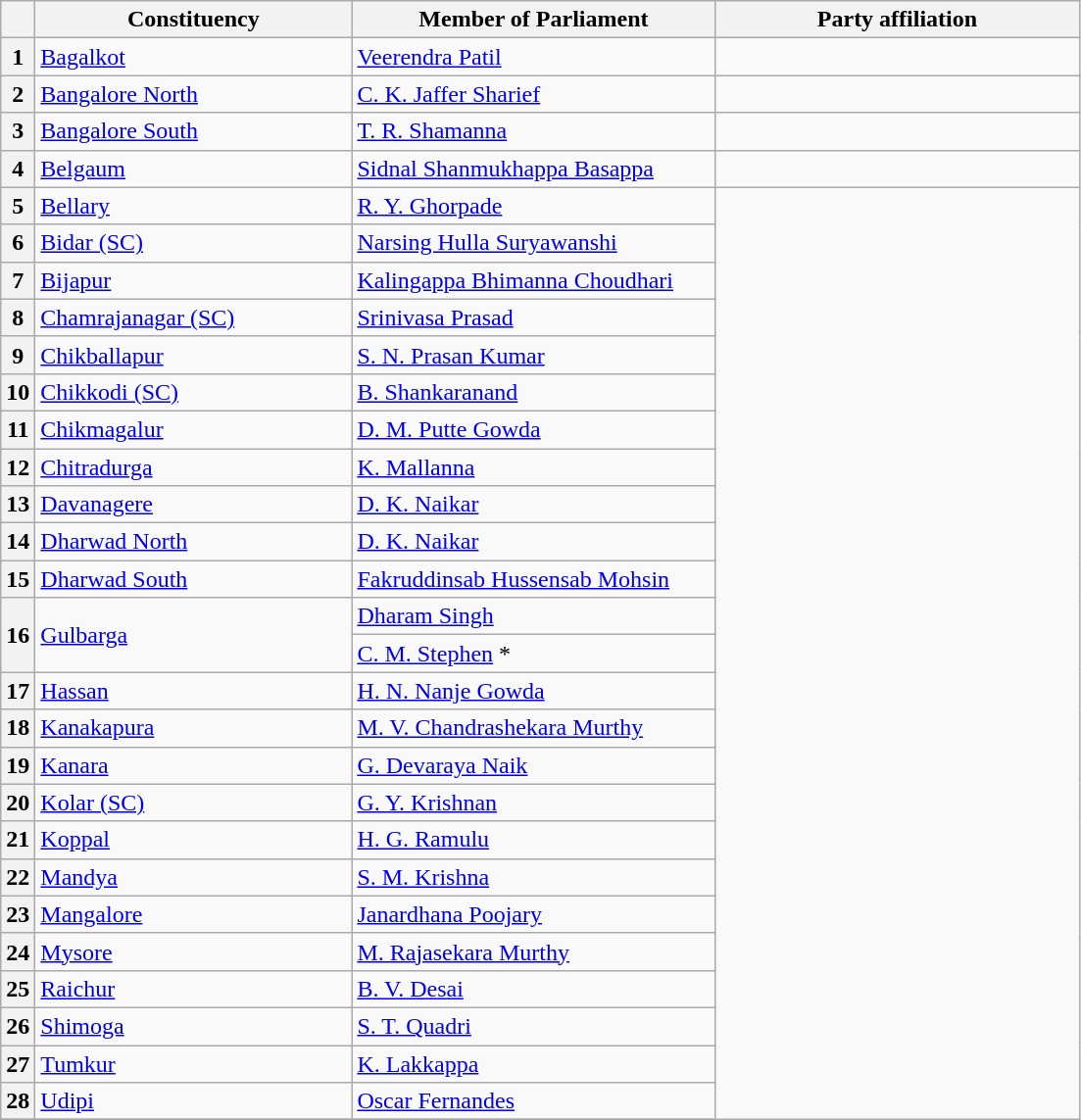<table class="wikitable sortable">
<tr style="text-align:center;">
<th></th>
<th style="width:13em">Constituency</th>
<th style="width:15em">Member of Parliament</th>
<th colspan="2" style="width:15em">Party affiliation</th>
</tr>
<tr>
<th>1</th>
<td><a href='#'>Bagalkot</a></td>
<td><a href='#'>Veerendra Patil</a></td>
<td></td>
</tr>
<tr>
<th>2</th>
<td><a href='#'>Bangalore North</a></td>
<td><a href='#'>C. K. Jaffer Sharief</a></td>
</tr>
<tr>
<th>3</th>
<td><a href='#'>Bangalore South</a></td>
<td><a href='#'>T. R. Shamanna</a></td>
<td></td>
</tr>
<tr>
<th>4</th>
<td><a href='#'>Belgaum</a></td>
<td><a href='#'>Sidnal Shanmukhappa Basappa</a></td>
<td></td>
</tr>
<tr>
<th>5</th>
<td><a href='#'>Bellary</a></td>
<td><a href='#'>R. Y. Ghorpade</a></td>
</tr>
<tr>
<th>6</th>
<td><a href='#'>Bidar (SC)</a></td>
<td><a href='#'>Narsing Hulla Suryawanshi</a></td>
</tr>
<tr>
<th>7</th>
<td><a href='#'>Bijapur</a></td>
<td><a href='#'>Kalingappa Bhimanna Choudhari</a></td>
</tr>
<tr>
<th>8</th>
<td><a href='#'>Chamrajanagar (SC)</a></td>
<td><a href='#'>Srinivasa Prasad</a></td>
</tr>
<tr>
<th>9</th>
<td><a href='#'>Chikballapur</a></td>
<td><a href='#'>S. N. Prasan Kumar</a></td>
</tr>
<tr>
<th>10</th>
<td><a href='#'>Chikkodi (SC)</a></td>
<td><a href='#'>B. Shankaranand</a></td>
</tr>
<tr>
<th>11</th>
<td><a href='#'>Chikmagalur</a></td>
<td><a href='#'>D. M. Putte Gowda</a></td>
</tr>
<tr>
<th>12</th>
<td><a href='#'>Chitradurga</a></td>
<td><a href='#'>K. Mallanna</a></td>
</tr>
<tr>
<th>13</th>
<td><a href='#'>Davanagere</a></td>
<td><a href='#'>D. K. Naikar</a></td>
</tr>
<tr>
<th>14</th>
<td><a href='#'>Dharwad North</a></td>
<td><a href='#'>D. K. Naikar</a></td>
</tr>
<tr>
<th>15</th>
<td><a href='#'>Dharwad South</a></td>
<td><a href='#'>Fakruddinsab Hussensab Mohsin</a></td>
</tr>
<tr>
<th rowspan=2>16</th>
<td rowspan=2><a href='#'>Gulbarga</a></td>
<td><a href='#'>Dharam Singh</a></td>
</tr>
<tr>
<td><a href='#'>C. M. Stephen</a> *</td>
</tr>
<tr>
<th>17</th>
<td><a href='#'>Hassan</a></td>
<td><a href='#'>H. N. Nanje Gowda</a></td>
</tr>
<tr>
<th>18</th>
<td><a href='#'>Kanakapura</a></td>
<td><a href='#'>M. V. Chandrashekara Murthy</a></td>
</tr>
<tr>
<th>19</th>
<td><a href='#'>Kanara</a></td>
<td><a href='#'>G. Devaraya Naik</a></td>
</tr>
<tr>
<th>20</th>
<td><a href='#'>Kolar (SC)</a></td>
<td><a href='#'>G. Y. Krishnan</a></td>
</tr>
<tr>
<th>21</th>
<td><a href='#'>Koppal</a></td>
<td><a href='#'>H. G. Ramulu</a></td>
</tr>
<tr>
<th>22</th>
<td><a href='#'>Mandya</a></td>
<td><a href='#'>S. M. Krishna</a></td>
</tr>
<tr>
<th>23</th>
<td><a href='#'>Mangalore</a></td>
<td><a href='#'>Janardhana Poojary</a></td>
</tr>
<tr>
<th>24</th>
<td><a href='#'>Mysore</a></td>
<td><a href='#'>M. Rajasekara Murthy</a></td>
</tr>
<tr>
<th>25</th>
<td><a href='#'>Raichur</a></td>
<td><a href='#'>B. V. Desai</a></td>
</tr>
<tr>
<th>26</th>
<td><a href='#'>Shimoga</a></td>
<td><a href='#'>S. T. Quadri</a></td>
</tr>
<tr>
<th>27</th>
<td><a href='#'>Tumkur</a></td>
<td><a href='#'>K. Lakkappa</a></td>
</tr>
<tr>
<th>28</th>
<td><a href='#'>Udipi</a></td>
<td><a href='#'>Oscar Fernandes</a></td>
</tr>
<tr>
</tr>
</table>
